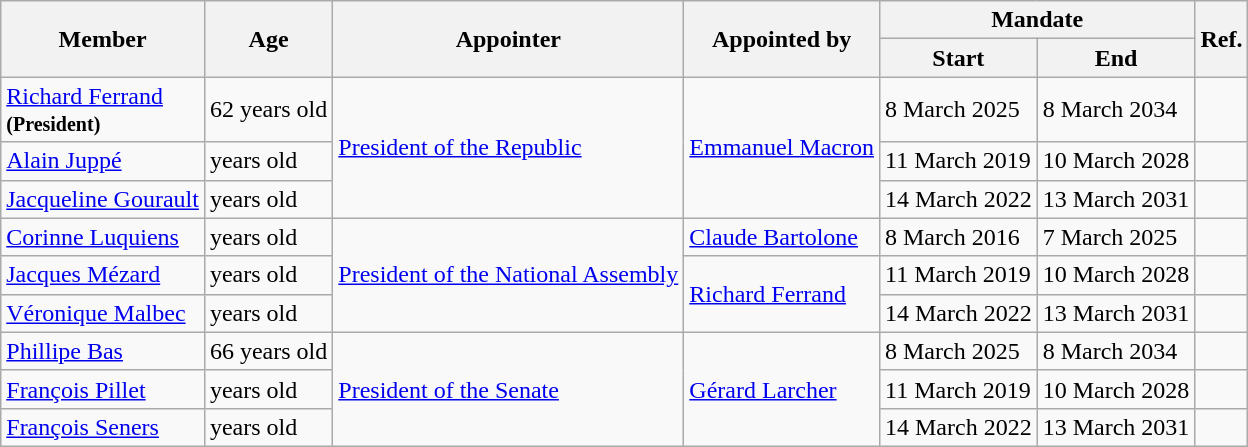<table class="wikitable">
<tr>
<th rowspan="2">Member</th>
<th rowspan="2">Age</th>
<th rowspan="2">Appointer</th>
<th rowspan="2">Appointed by</th>
<th colspan="2">Mandate</th>
<th rowspan="2">Ref.</th>
</tr>
<tr>
<th>Start</th>
<th>End</th>
</tr>
<tr>
<td><a href='#'>Richard Ferrand</a><br><small><strong>(President)</strong></small></td>
<td>62 years old</td>
<td rowspan="3"><a href='#'>President of the Republic</a></td>
<td rowspan="3"><a href='#'>Emmanuel Macron</a></td>
<td>8 March 2025</td>
<td>8 March 2034</td>
<td></td>
</tr>
<tr>
<td><a href='#'>Alain Juppé</a></td>
<td> years old</td>
<td>11 March 2019</td>
<td>10 March 2028</td>
<td></td>
</tr>
<tr>
<td><a href='#'>Jacqueline Gourault</a></td>
<td> years old</td>
<td>14 March 2022</td>
<td>13 March 2031</td>
<td></td>
</tr>
<tr>
<td><a href='#'>Corinne Luquiens</a></td>
<td> years old</td>
<td rowspan="3"><a href='#'>President of the National Assembly</a></td>
<td><a href='#'>Claude Bartolone</a></td>
<td>8 March 2016</td>
<td>7 March 2025</td>
<td></td>
</tr>
<tr>
<td><a href='#'>Jacques Mézard</a></td>
<td> years old</td>
<td rowspan="2"><a href='#'>Richard Ferrand</a></td>
<td>11 March 2019</td>
<td>10 March 2028</td>
<td></td>
</tr>
<tr>
<td><a href='#'>Véronique Malbec</a></td>
<td> years old</td>
<td>14 March 2022</td>
<td>13 March 2031</td>
<td></td>
</tr>
<tr>
<td><a href='#'>Phillipe Bas</a></td>
<td>66 years old</td>
<td rowspan="3"><a href='#'>President of the Senate</a></td>
<td rowspan="3"><a href='#'>Gérard Larcher</a></td>
<td>8 March 2025</td>
<td>8 March 2034</td>
<td></td>
</tr>
<tr>
<td><a href='#'>François Pillet</a></td>
<td> years old</td>
<td>11 March 2019</td>
<td>10 March 2028</td>
<td></td>
</tr>
<tr>
<td><a href='#'>François Seners</a></td>
<td> years old</td>
<td>14 March 2022</td>
<td>13 March 2031</td>
<td></td>
</tr>
</table>
